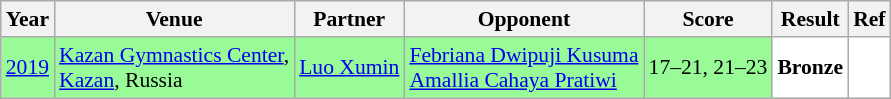<table class="sortable wikitable" style="font-size: 90%;">
<tr>
<th>Year</th>
<th>Venue</th>
<th>Partner</th>
<th>Opponent</th>
<th>Score</th>
<th>Result</th>
<th>Ref</th>
</tr>
<tr style="background:#98FB98">
<td align="center"><a href='#'>2019</a></td>
<td align="left"><a href='#'>Kazan Gymnastics Center</a>,<br><a href='#'>Kazan</a>, Russia</td>
<td align="left"> <a href='#'>Luo Xumin</a></td>
<td align="left"> <a href='#'>Febriana Dwipuji Kusuma</a><br> <a href='#'>Amallia Cahaya Pratiwi</a></td>
<td align="left">17–21, 21–23</td>
<td style="text-align:left; background:white"> <strong>Bronze</strong></td>
<td style="text-align:center; background:white"></td>
</tr>
</table>
